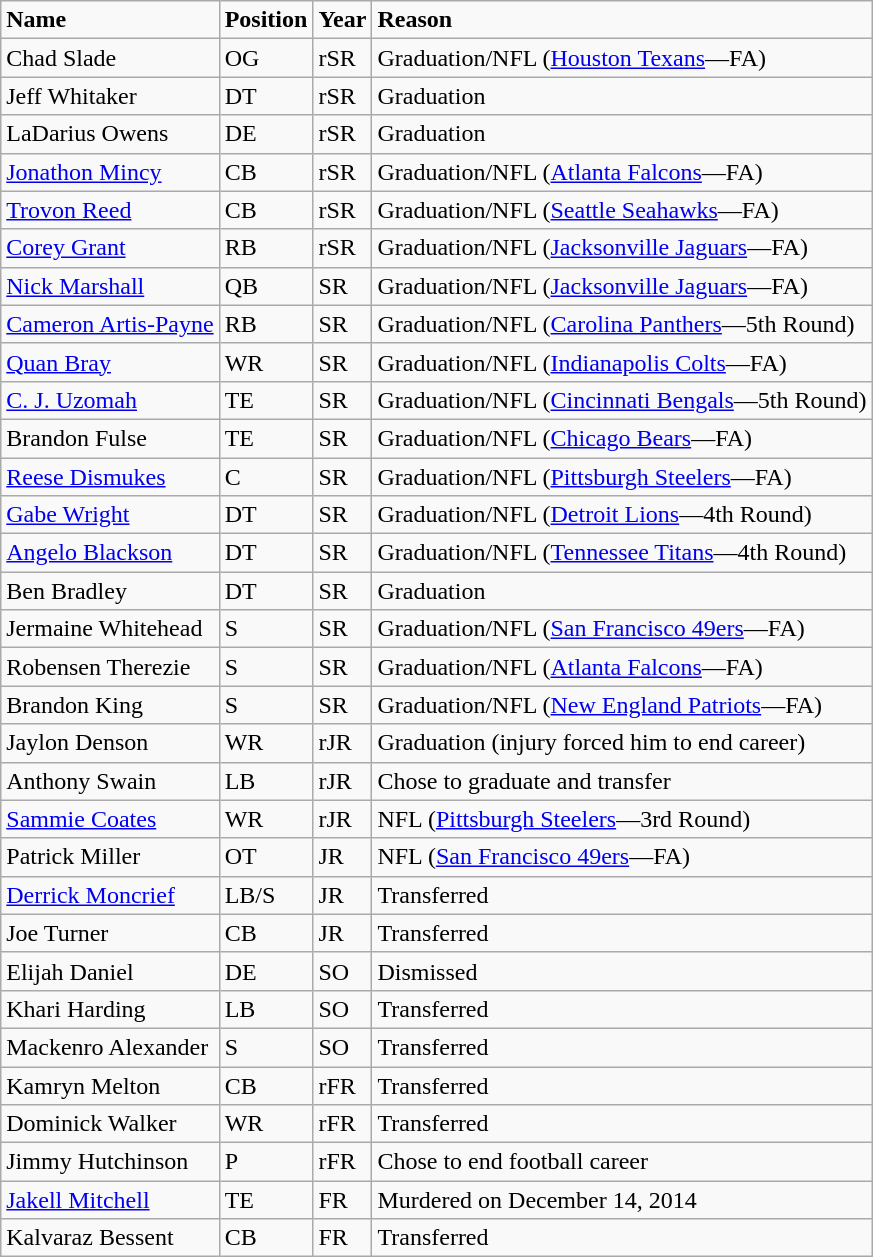<table class="wikitable sortable" border="1"style="width;40em;text-aligncenter;">
<tr>
<td><strong>Name</strong></td>
<td><strong>Position</strong></td>
<td><strong>Year</strong></td>
<td><strong>Reason</strong></td>
</tr>
<tr>
<td>Chad Slade</td>
<td>OG</td>
<td>rSR</td>
<td>Graduation/NFL (<a href='#'>Houston Texans</a>—FA)</td>
</tr>
<tr>
<td>Jeff Whitaker</td>
<td>DT</td>
<td>rSR</td>
<td>Graduation</td>
</tr>
<tr>
<td>LaDarius Owens</td>
<td>DE</td>
<td>rSR</td>
<td>Graduation</td>
</tr>
<tr>
<td><a href='#'>Jonathon Mincy</a></td>
<td>CB</td>
<td>rSR</td>
<td>Graduation/NFL (<a href='#'>Atlanta Falcons</a>—FA)</td>
</tr>
<tr>
<td><a href='#'>Trovon Reed</a></td>
<td>CB</td>
<td>rSR</td>
<td>Graduation/NFL (<a href='#'>Seattle Seahawks</a>—FA)</td>
</tr>
<tr>
<td><a href='#'>Corey Grant</a></td>
<td>RB</td>
<td>rSR</td>
<td>Graduation/NFL (<a href='#'>Jacksonville Jaguars</a>—FA)</td>
</tr>
<tr>
<td><a href='#'>Nick Marshall</a></td>
<td>QB</td>
<td>SR</td>
<td>Graduation/NFL (<a href='#'>Jacksonville Jaguars</a>—FA)</td>
</tr>
<tr>
<td><a href='#'>Cameron Artis-Payne</a></td>
<td>RB</td>
<td>SR</td>
<td>Graduation/NFL (<a href='#'>Carolina Panthers</a>—5th Round)</td>
</tr>
<tr>
<td><a href='#'>Quan Bray</a></td>
<td>WR</td>
<td>SR</td>
<td>Graduation/NFL (<a href='#'>Indianapolis Colts</a>—FA)</td>
</tr>
<tr>
<td><a href='#'>C. J. Uzomah</a></td>
<td>TE</td>
<td>SR</td>
<td>Graduation/NFL (<a href='#'>Cincinnati Bengals</a>—5th Round)</td>
</tr>
<tr>
<td>Brandon Fulse</td>
<td>TE</td>
<td>SR</td>
<td>Graduation/NFL (<a href='#'>Chicago Bears</a>—FA)</td>
</tr>
<tr>
<td><a href='#'>Reese Dismukes</a></td>
<td>C</td>
<td>SR</td>
<td>Graduation/NFL (<a href='#'>Pittsburgh Steelers</a>—FA)</td>
</tr>
<tr>
<td><a href='#'>Gabe Wright</a></td>
<td>DT</td>
<td>SR</td>
<td>Graduation/NFL (<a href='#'>Detroit Lions</a>—4th Round)</td>
</tr>
<tr>
<td><a href='#'>Angelo Blackson</a></td>
<td>DT</td>
<td>SR</td>
<td>Graduation/NFL (<a href='#'>Tennessee Titans</a>—4th Round)</td>
</tr>
<tr>
<td>Ben Bradley</td>
<td>DT</td>
<td>SR</td>
<td>Graduation</td>
</tr>
<tr>
<td>Jermaine Whitehead</td>
<td>S</td>
<td>SR</td>
<td>Graduation/NFL (<a href='#'>San Francisco 49ers</a>—FA)</td>
</tr>
<tr>
<td>Robensen Therezie</td>
<td>S</td>
<td>SR</td>
<td>Graduation/NFL (<a href='#'>Atlanta Falcons</a>—FA)</td>
</tr>
<tr>
<td>Brandon King</td>
<td>S</td>
<td>SR</td>
<td>Graduation/NFL (<a href='#'>New England Patriots</a>—FA)</td>
</tr>
<tr>
<td>Jaylon Denson</td>
<td>WR</td>
<td>rJR</td>
<td>Graduation (injury forced him to end career)</td>
</tr>
<tr>
<td>Anthony Swain</td>
<td>LB</td>
<td>rJR</td>
<td>Chose to graduate and transfer</td>
</tr>
<tr>
<td><a href='#'>Sammie Coates</a></td>
<td>WR</td>
<td>rJR</td>
<td>NFL (<a href='#'>Pittsburgh Steelers</a>—3rd Round)</td>
</tr>
<tr>
<td>Patrick Miller</td>
<td>OT</td>
<td>JR</td>
<td>NFL (<a href='#'>San Francisco 49ers</a>—FA)</td>
</tr>
<tr>
<td><a href='#'>Derrick Moncrief</a></td>
<td>LB/S</td>
<td>JR</td>
<td>Transferred</td>
</tr>
<tr>
<td>Joe Turner</td>
<td>CB</td>
<td>JR</td>
<td>Transferred</td>
</tr>
<tr>
<td>Elijah Daniel</td>
<td>DE</td>
<td>SO</td>
<td>Dismissed</td>
</tr>
<tr>
<td>Khari Harding</td>
<td>LB</td>
<td>SO</td>
<td>Transferred</td>
</tr>
<tr>
<td>Mackenro Alexander</td>
<td>S</td>
<td>SO</td>
<td>Transferred</td>
</tr>
<tr>
<td>Kamryn Melton</td>
<td>CB</td>
<td>rFR</td>
<td>Transferred</td>
</tr>
<tr>
<td>Dominick Walker</td>
<td>WR</td>
<td>rFR</td>
<td>Transferred</td>
</tr>
<tr>
<td>Jimmy Hutchinson</td>
<td>P</td>
<td>rFR</td>
<td>Chose to end football career</td>
</tr>
<tr>
<td><a href='#'>Jakell Mitchell</a></td>
<td>TE</td>
<td>FR</td>
<td>Murdered on December 14, 2014</td>
</tr>
<tr>
<td>Kalvaraz Bessent</td>
<td>CB</td>
<td>FR</td>
<td>Transferred</td>
</tr>
</table>
